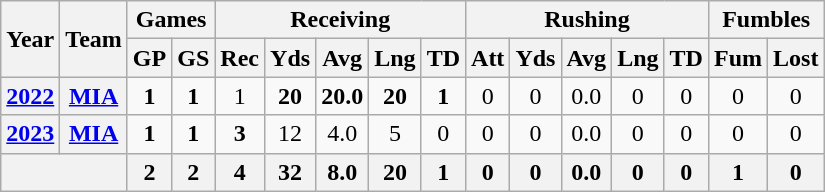<table class="wikitable" style="text-align:center;">
<tr>
<th rowspan="2">Year</th>
<th rowspan="2">Team</th>
<th colspan="2">Games</th>
<th colspan="5">Receiving</th>
<th colspan="5">Rushing</th>
<th colspan="2">Fumbles</th>
</tr>
<tr>
<th>GP</th>
<th>GS</th>
<th>Rec</th>
<th>Yds</th>
<th>Avg</th>
<th>Lng</th>
<th>TD</th>
<th>Att</th>
<th>Yds</th>
<th>Avg</th>
<th>Lng</th>
<th>TD</th>
<th>Fum</th>
<th>Lost</th>
</tr>
<tr>
<th><a href='#'>2022</a></th>
<th><a href='#'>MIA</a></th>
<td><strong>1</strong></td>
<td><strong>1</strong></td>
<td>1</td>
<td><strong>20</strong></td>
<td><strong>20.0</strong></td>
<td><strong>20</strong></td>
<td><strong>1</strong></td>
<td>0</td>
<td>0</td>
<td>0.0</td>
<td>0</td>
<td>0</td>
<td>0</td>
<td>0</td>
</tr>
<tr>
<th><a href='#'>2023</a></th>
<th><a href='#'>MIA</a></th>
<td><strong>1</strong></td>
<td><strong>1</strong></td>
<td><strong>3</strong></td>
<td>12</td>
<td>4.0</td>
<td>5</td>
<td>0</td>
<td>0</td>
<td>0</td>
<td>0.0</td>
<td>0</td>
<td>0</td>
<td>0</td>
<td>0</td>
</tr>
<tr>
<th colspan="2"></th>
<th>2</th>
<th>2</th>
<th>4</th>
<th>32</th>
<th>8.0</th>
<th>20</th>
<th>1</th>
<th>0</th>
<th>0</th>
<th>0.0</th>
<th>0</th>
<th>0</th>
<th>1</th>
<th>0</th>
</tr>
</table>
